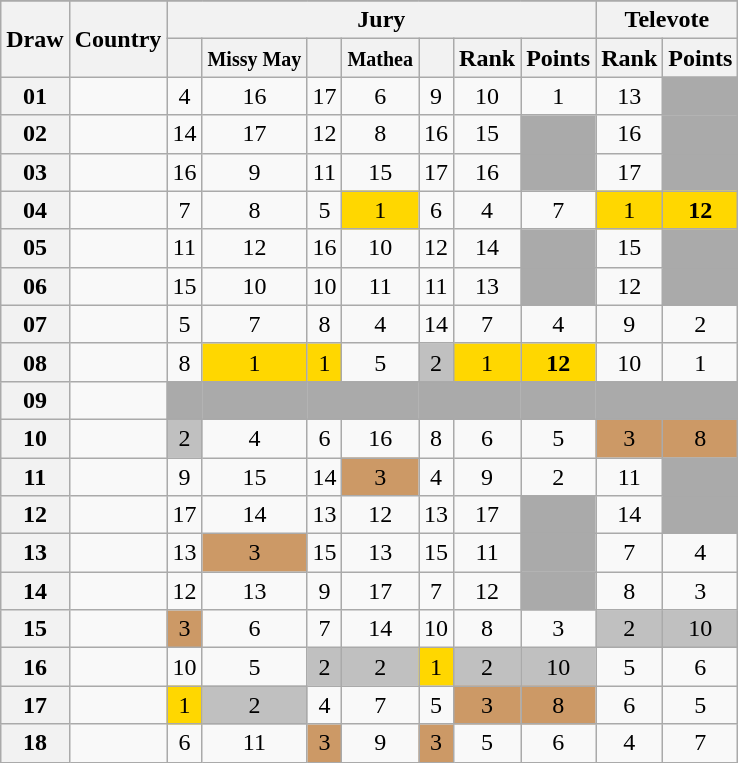<table class="sortable wikitable collapsible plainrowheaders" style="text-align:center;">
<tr>
</tr>
<tr>
<th scope="col" rowspan="2">Draw</th>
<th scope="col" rowspan="2">Country</th>
<th scope="col" colspan="7">Jury</th>
<th scope="col" colspan="2">Televote</th>
</tr>
<tr>
<th scope="col"><small></small></th>
<th scope="col"><small>Missy May</small></th>
<th scope="col"><small></small></th>
<th scope="col"><small>Mathea</small></th>
<th scope="col"><small></small></th>
<th scope="col">Rank</th>
<th scope="col">Points</th>
<th scope="col">Rank</th>
<th scope="col">Points</th>
</tr>
<tr>
<th scope="row" style="text-align:center;">01</th>
<td style="text-align:left;"></td>
<td>4</td>
<td>16</td>
<td>17</td>
<td>6</td>
<td>9</td>
<td>10</td>
<td>1</td>
<td>13</td>
<td style="background:#AAAAAA;"></td>
</tr>
<tr>
<th scope="row" style="text-align:center;">02</th>
<td style="text-align:left;"></td>
<td>14</td>
<td>17</td>
<td>12</td>
<td>8</td>
<td>16</td>
<td>15</td>
<td style="background:#AAAAAA;"></td>
<td>16</td>
<td style="background:#AAAAAA;"></td>
</tr>
<tr>
<th scope="row" style="text-align:center;">03</th>
<td style="text-align:left;"></td>
<td>16</td>
<td>9</td>
<td>11</td>
<td>15</td>
<td>17</td>
<td>16</td>
<td style="background:#AAAAAA;"></td>
<td>17</td>
<td style="background:#AAAAAA;"></td>
</tr>
<tr>
<th scope="row" style="text-align:center;">04</th>
<td style="text-align:left;"></td>
<td>7</td>
<td>8</td>
<td>5</td>
<td style="background:gold;">1</td>
<td>6</td>
<td>4</td>
<td>7</td>
<td style="background:gold;">1</td>
<td style="background:gold;"><strong>12</strong></td>
</tr>
<tr>
<th scope="row" style="text-align:center;">05</th>
<td style="text-align:left;"></td>
<td>11</td>
<td>12</td>
<td>16</td>
<td>10</td>
<td>12</td>
<td>14</td>
<td style="background:#AAAAAA;"></td>
<td>15</td>
<td style="background:#AAAAAA;"></td>
</tr>
<tr>
<th scope="row" style="text-align:center;">06</th>
<td style="text-align:left;"></td>
<td>15</td>
<td>10</td>
<td>10</td>
<td>11</td>
<td>11</td>
<td>13</td>
<td style="background:#AAAAAA;"></td>
<td>12</td>
<td style="background:#AAAAAA;"></td>
</tr>
<tr>
<th scope="row" style="text-align:center;">07</th>
<td style="text-align:left;"></td>
<td>5</td>
<td>7</td>
<td>8</td>
<td>4</td>
<td>14</td>
<td>7</td>
<td>4</td>
<td>9</td>
<td>2</td>
</tr>
<tr>
<th scope="row" style="text-align:center;">08</th>
<td style="text-align:left;"></td>
<td>8</td>
<td style="background:gold;">1</td>
<td style="background:gold;">1</td>
<td>5</td>
<td style="background:silver;">2</td>
<td style="background:gold;">1</td>
<td style="background:gold;"><strong>12</strong></td>
<td>10</td>
<td>1</td>
</tr>
<tr class="sortbottom">
<th scope="row" style="text-align:center;">09</th>
<td style="text-align:left;"></td>
<td style="background:#AAAAAA;"></td>
<td style="background:#AAAAAA;"></td>
<td style="background:#AAAAAA;"></td>
<td style="background:#AAAAAA;"></td>
<td style="background:#AAAAAA;"></td>
<td style="background:#AAAAAA;"></td>
<td style="background:#AAAAAA;"></td>
<td style="background:#AAAAAA;"></td>
<td style="background:#AAAAAA;"></td>
</tr>
<tr>
<th scope="row" style="text-align:center;">10</th>
<td style="text-align:left;"></td>
<td style="background:silver;">2</td>
<td>4</td>
<td>6</td>
<td>16</td>
<td>8</td>
<td>6</td>
<td>5</td>
<td style="background:#CC9966;">3</td>
<td style="background:#CC9966;">8</td>
</tr>
<tr>
<th scope="row" style="text-align:center;">11</th>
<td style="text-align:left;"></td>
<td>9</td>
<td>15</td>
<td>14</td>
<td style="background:#CC9966;">3</td>
<td>4</td>
<td>9</td>
<td>2</td>
<td>11</td>
<td style="background:#AAAAAA;"></td>
</tr>
<tr>
<th scope="row" style="text-align:center;">12</th>
<td style="text-align:left;"></td>
<td>17</td>
<td>14</td>
<td>13</td>
<td>12</td>
<td>13</td>
<td>17</td>
<td style="background:#AAAAAA;"></td>
<td>14</td>
<td style="background:#AAAAAA;"></td>
</tr>
<tr>
<th scope="row" style="text-align:center;">13</th>
<td style="text-align:left;"></td>
<td>13</td>
<td style="background:#CC9966;">3</td>
<td>15</td>
<td>13</td>
<td>15</td>
<td>11</td>
<td style="background:#AAAAAA;"></td>
<td>7</td>
<td>4</td>
</tr>
<tr>
<th scope="row" style="text-align:center;">14</th>
<td style="text-align:left;"></td>
<td>12</td>
<td>13</td>
<td>9</td>
<td>17</td>
<td>7</td>
<td>12</td>
<td style="background:#AAAAAA;"></td>
<td>8</td>
<td>3</td>
</tr>
<tr>
<th scope="row" style="text-align:center;">15</th>
<td style="text-align:left;"></td>
<td style="background:#CC9966;">3</td>
<td>6</td>
<td>7</td>
<td>14</td>
<td>10</td>
<td>8</td>
<td>3</td>
<td style="background:silver;">2</td>
<td style="background:silver;">10</td>
</tr>
<tr>
<th scope="row" style="text-align:center;">16</th>
<td style="text-align:left;"></td>
<td>10</td>
<td>5</td>
<td style="background:silver;">2</td>
<td style="background:silver;">2</td>
<td style="background:gold;">1</td>
<td style="background:silver;">2</td>
<td style="background:silver;">10</td>
<td>5</td>
<td>6</td>
</tr>
<tr>
<th scope="row" style="text-align:center;">17</th>
<td style="text-align:left;"></td>
<td style="background:gold;">1</td>
<td style="background:silver;">2</td>
<td>4</td>
<td>7</td>
<td>5</td>
<td style="background:#CC9966;">3</td>
<td style="background:#CC9966;">8</td>
<td>6</td>
<td>5</td>
</tr>
<tr>
<th scope="row" style="text-align:center;">18</th>
<td style="text-align:left;"></td>
<td>6</td>
<td>11</td>
<td style="background:#CC9966;">3</td>
<td>9</td>
<td style="background:#CC9966;">3</td>
<td>5</td>
<td>6</td>
<td>4</td>
<td>7</td>
</tr>
</table>
